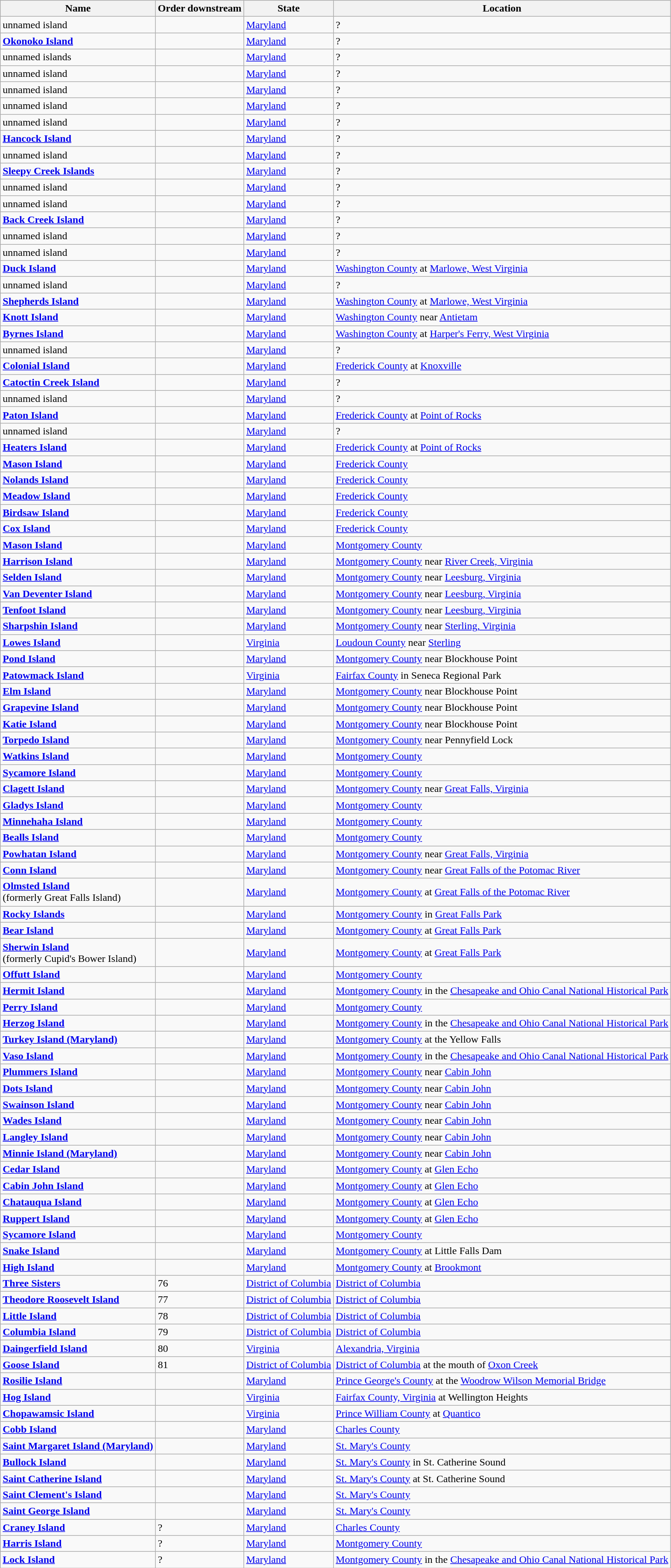<table class = "wikitable sortable">
<tr>
<th>Name</th>
<th>Order downstream</th>
<th>State</th>
<th>Location</th>
</tr>
<tr>
<td>unnamed island</td>
<td></td>
<td><a href='#'>Maryland</a></td>
<td>?</td>
</tr>
<tr>
<td><strong><a href='#'>Okonoko Island</a></strong></td>
<td></td>
<td><a href='#'>Maryland</a></td>
<td>?</td>
</tr>
<tr>
<td>unnamed islands</td>
<td></td>
<td><a href='#'>Maryland</a></td>
<td>?</td>
</tr>
<tr>
<td>unnamed island</td>
<td></td>
<td><a href='#'>Maryland</a></td>
<td>?</td>
</tr>
<tr>
<td>unnamed island</td>
<td></td>
<td><a href='#'>Maryland</a></td>
<td>?</td>
</tr>
<tr>
<td>unnamed island</td>
<td></td>
<td><a href='#'>Maryland</a></td>
<td>?</td>
</tr>
<tr>
<td>unnamed island</td>
<td></td>
<td><a href='#'>Maryland</a></td>
<td>?</td>
</tr>
<tr>
<td><strong><a href='#'>Hancock Island</a></strong></td>
<td></td>
<td><a href='#'>Maryland</a></td>
<td>?</td>
</tr>
<tr>
<td>unnamed island</td>
<td></td>
<td><a href='#'>Maryland</a></td>
<td>?</td>
</tr>
<tr>
<td><strong><a href='#'>Sleepy Creek Islands</a></strong></td>
<td></td>
<td><a href='#'>Maryland</a></td>
<td>?</td>
</tr>
<tr>
<td>unnamed island</td>
<td></td>
<td><a href='#'>Maryland</a></td>
<td>?</td>
</tr>
<tr>
<td>unnamed island</td>
<td></td>
<td><a href='#'>Maryland</a></td>
<td>?</td>
</tr>
<tr>
<td><strong><a href='#'>Back Creek Island</a></strong></td>
<td></td>
<td><a href='#'>Maryland</a></td>
<td>?</td>
</tr>
<tr>
<td>unnamed island</td>
<td></td>
<td><a href='#'>Maryland</a></td>
<td>?</td>
</tr>
<tr>
<td>unnamed island</td>
<td></td>
<td><a href='#'>Maryland</a></td>
<td>?</td>
</tr>
<tr>
<td><strong><a href='#'>Duck Island</a></strong></td>
<td></td>
<td><a href='#'>Maryland</a></td>
<td><a href='#'>Washington County</a> at <a href='#'>Marlowe, West Virginia</a></td>
</tr>
<tr>
<td>unnamed island</td>
<td></td>
<td><a href='#'>Maryland</a></td>
<td>?</td>
</tr>
<tr>
<td><strong><a href='#'>Shepherds Island</a></strong></td>
<td></td>
<td><a href='#'>Maryland</a></td>
<td><a href='#'>Washington County</a> at <a href='#'>Marlowe, West Virginia</a></td>
</tr>
<tr>
<td><strong><a href='#'>Knott Island</a></strong></td>
<td></td>
<td><a href='#'>Maryland</a></td>
<td><a href='#'>Washington County</a> near <a href='#'>Antietam</a></td>
</tr>
<tr>
<td><strong><a href='#'>Byrnes Island</a></strong></td>
<td></td>
<td><a href='#'>Maryland</a></td>
<td><a href='#'>Washington County</a> at <a href='#'>Harper's Ferry, West Virginia</a></td>
</tr>
<tr>
<td>unnamed island</td>
<td></td>
<td><a href='#'>Maryland</a></td>
<td>?</td>
</tr>
<tr>
<td><strong><a href='#'>Colonial Island</a></strong></td>
<td></td>
<td><a href='#'>Maryland</a></td>
<td><a href='#'>Frederick County</a> at <a href='#'>Knoxville</a></td>
</tr>
<tr>
<td><strong><a href='#'>Catoctin Creek Island</a></strong></td>
<td></td>
<td><a href='#'>Maryland</a></td>
<td>?</td>
</tr>
<tr>
<td>unnamed island</td>
<td></td>
<td><a href='#'>Maryland</a></td>
<td>?</td>
</tr>
<tr>
<td><strong><a href='#'>Paton Island</a></strong></td>
<td></td>
<td><a href='#'>Maryland</a></td>
<td><a href='#'>Frederick County</a> at <a href='#'>Point of Rocks</a></td>
</tr>
<tr>
<td>unnamed island</td>
<td></td>
<td><a href='#'>Maryland</a></td>
<td>?</td>
</tr>
<tr>
<td><strong><a href='#'>Heaters Island</a></strong></td>
<td></td>
<td><a href='#'>Maryland</a></td>
<td><a href='#'>Frederick County</a> at <a href='#'>Point of Rocks</a></td>
</tr>
<tr>
<td><strong><a href='#'>Mason Island</a></strong></td>
<td></td>
<td><a href='#'>Maryland</a></td>
<td><a href='#'>Frederick County</a></td>
</tr>
<tr>
<td><strong><a href='#'>Nolands Island</a></strong></td>
<td></td>
<td><a href='#'>Maryland</a></td>
<td><a href='#'>Frederick County</a></td>
</tr>
<tr>
<td><strong><a href='#'>Meadow Island</a></strong></td>
<td></td>
<td><a href='#'>Maryland</a></td>
<td><a href='#'>Frederick County</a></td>
</tr>
<tr>
<td><strong><a href='#'>Birdsaw Island</a></strong></td>
<td></td>
<td><a href='#'>Maryland</a></td>
<td><a href='#'>Frederick County</a></td>
</tr>
<tr>
<td><strong><a href='#'>Cox Island</a></strong></td>
<td></td>
<td><a href='#'>Maryland</a></td>
<td><a href='#'>Frederick County</a></td>
</tr>
<tr>
<td><strong><a href='#'>Mason Island</a></strong></td>
<td></td>
<td><a href='#'>Maryland</a></td>
<td><a href='#'>Montgomery County</a></td>
</tr>
<tr>
<td><strong><a href='#'>Harrison Island</a></strong></td>
<td></td>
<td><a href='#'>Maryland</a></td>
<td><a href='#'>Montgomery County</a> near <a href='#'>River Creek, Virginia</a></td>
</tr>
<tr>
<td><strong><a href='#'>Selden Island</a></strong></td>
<td></td>
<td><a href='#'>Maryland</a></td>
<td><a href='#'>Montgomery County</a> near <a href='#'>Leesburg, Virginia</a></td>
</tr>
<tr>
<td><strong><a href='#'>Van Deventer Island</a></strong></td>
<td></td>
<td><a href='#'>Maryland</a></td>
<td><a href='#'>Montgomery County</a> near <a href='#'>Leesburg, Virginia</a></td>
</tr>
<tr>
<td><strong><a href='#'>Tenfoot Island</a></strong></td>
<td></td>
<td><a href='#'>Maryland</a></td>
<td><a href='#'>Montgomery County</a> near <a href='#'>Leesburg, Virginia</a></td>
</tr>
<tr>
<td><strong><a href='#'>Sharpshin Island</a></strong></td>
<td></td>
<td><a href='#'>Maryland</a></td>
<td><a href='#'>Montgomery County</a> near <a href='#'>Sterling, Virginia</a></td>
</tr>
<tr>
<td><strong><a href='#'>Lowes Island</a></strong></td>
<td></td>
<td><a href='#'>Virginia</a></td>
<td><a href='#'>Loudoun County</a> near <a href='#'>Sterling</a></td>
</tr>
<tr>
<td><strong><a href='#'>Pond Island</a></strong></td>
<td></td>
<td><a href='#'>Maryland</a></td>
<td><a href='#'>Montgomery County</a> near Blockhouse Point</td>
</tr>
<tr>
<td><strong><a href='#'>Patowmack Island</a></strong></td>
<td></td>
<td><a href='#'>Virginia</a></td>
<td><a href='#'>Fairfax County</a> in Seneca Regional Park</td>
</tr>
<tr>
<td><strong><a href='#'>Elm Island</a></strong></td>
<td></td>
<td><a href='#'>Maryland</a></td>
<td><a href='#'>Montgomery County</a> near Blockhouse Point</td>
</tr>
<tr>
<td><strong><a href='#'>Grapevine Island</a></strong></td>
<td></td>
<td><a href='#'>Maryland</a></td>
<td><a href='#'>Montgomery County</a> near Blockhouse Point</td>
</tr>
<tr>
<td><strong><a href='#'>Katie Island</a></strong></td>
<td></td>
<td><a href='#'>Maryland</a></td>
<td><a href='#'>Montgomery County</a> near Blockhouse Point</td>
</tr>
<tr>
<td><strong><a href='#'>Torpedo Island</a></strong></td>
<td></td>
<td><a href='#'>Maryland</a></td>
<td><a href='#'>Montgomery County</a> near Pennyfield Lock</td>
</tr>
<tr>
<td><strong><a href='#'>Watkins Island</a></strong></td>
<td></td>
<td><a href='#'>Maryland</a></td>
<td><a href='#'>Montgomery County</a></td>
</tr>
<tr>
<td><strong><a href='#'>Sycamore Island</a></strong></td>
<td></td>
<td><a href='#'>Maryland</a></td>
<td><a href='#'>Montgomery County</a></td>
</tr>
<tr>
<td><strong><a href='#'>Clagett Island</a></strong></td>
<td></td>
<td><a href='#'>Maryland</a></td>
<td><a href='#'>Montgomery County</a> near <a href='#'>Great Falls, Virginia</a></td>
</tr>
<tr>
<td><strong><a href='#'>Gladys Island</a></strong></td>
<td></td>
<td><a href='#'>Maryland</a></td>
<td><a href='#'>Montgomery County</a></td>
</tr>
<tr>
<td><strong><a href='#'>Minnehaha Island</a></strong></td>
<td></td>
<td><a href='#'>Maryland</a></td>
<td><a href='#'>Montgomery County</a></td>
</tr>
<tr>
<td><strong><a href='#'>Bealls Island</a></strong></td>
<td></td>
<td><a href='#'>Maryland</a></td>
<td><a href='#'>Montgomery County</a></td>
</tr>
<tr>
<td><strong><a href='#'>Powhatan Island</a></strong></td>
<td></td>
<td><a href='#'>Maryland</a></td>
<td><a href='#'>Montgomery County</a> near <a href='#'>Great Falls, Virginia</a></td>
</tr>
<tr>
<td><strong><a href='#'>Conn Island</a></strong></td>
<td></td>
<td><a href='#'>Maryland</a></td>
<td><a href='#'>Montgomery County</a> near <a href='#'>Great Falls of the Potomac River</a></td>
</tr>
<tr>
<td><strong><a href='#'>Olmsted Island</a></strong><br>(formerly Great Falls Island)</td>
<td></td>
<td><a href='#'>Maryland</a></td>
<td><a href='#'>Montgomery County</a> at <a href='#'>Great Falls of the Potomac River</a></td>
</tr>
<tr>
<td><strong><a href='#'>Rocky Islands</a></strong></td>
<td></td>
<td><a href='#'>Maryland</a></td>
<td><a href='#'>Montgomery County</a> in <a href='#'>Great Falls Park</a></td>
</tr>
<tr>
<td><strong><a href='#'>Bear Island</a></strong></td>
<td></td>
<td><a href='#'>Maryland</a></td>
<td><a href='#'>Montgomery County</a> at <a href='#'>Great Falls Park</a></td>
</tr>
<tr>
<td><strong><a href='#'>Sherwin Island</a></strong><br>(formerly Cupid's Bower Island)</td>
<td></td>
<td><a href='#'>Maryland</a></td>
<td><a href='#'>Montgomery County</a> at <a href='#'>Great Falls Park</a></td>
</tr>
<tr>
<td><strong><a href='#'>Offutt Island</a></strong></td>
<td></td>
<td><a href='#'>Maryland</a></td>
<td><a href='#'>Montgomery County</a></td>
</tr>
<tr>
<td><strong><a href='#'>Hermit Island</a></strong></td>
<td></td>
<td><a href='#'>Maryland</a></td>
<td><a href='#'>Montgomery County</a> in the <a href='#'>Chesapeake and Ohio Canal National Historical Park</a></td>
</tr>
<tr>
<td><strong><a href='#'>Perry Island</a></strong></td>
<td></td>
<td><a href='#'>Maryland</a></td>
<td><a href='#'>Montgomery County</a></td>
</tr>
<tr>
<td><strong><a href='#'>Herzog Island</a></strong></td>
<td></td>
<td><a href='#'>Maryland</a></td>
<td><a href='#'>Montgomery County</a> in the <a href='#'>Chesapeake and Ohio Canal National Historical Park</a></td>
</tr>
<tr>
<td><strong><a href='#'>Turkey Island (Maryland)</a></strong></td>
<td></td>
<td><a href='#'>Maryland</a></td>
<td><a href='#'>Montgomery County</a> at the Yellow Falls</td>
</tr>
<tr>
<td><strong><a href='#'>Vaso Island</a></strong></td>
<td></td>
<td><a href='#'>Maryland</a></td>
<td><a href='#'>Montgomery County</a> in the <a href='#'>Chesapeake and Ohio Canal National Historical Park</a></td>
</tr>
<tr>
<td><strong><a href='#'>Plummers Island</a></strong></td>
<td></td>
<td><a href='#'>Maryland</a></td>
<td><a href='#'>Montgomery County</a> near <a href='#'>Cabin John</a></td>
</tr>
<tr>
<td><strong><a href='#'>Dots Island</a></strong></td>
<td></td>
<td><a href='#'>Maryland</a></td>
<td><a href='#'>Montgomery County</a> near <a href='#'>Cabin John</a></td>
</tr>
<tr>
<td><strong><a href='#'>Swainson Island</a></strong></td>
<td></td>
<td><a href='#'>Maryland</a></td>
<td><a href='#'>Montgomery County</a> near <a href='#'>Cabin John</a></td>
</tr>
<tr>
<td><strong><a href='#'>Wades Island</a></strong></td>
<td></td>
<td><a href='#'>Maryland</a></td>
<td><a href='#'>Montgomery County</a> near <a href='#'>Cabin John</a></td>
</tr>
<tr>
<td><strong><a href='#'>Langley Island</a></strong></td>
<td></td>
<td><a href='#'>Maryland</a></td>
<td><a href='#'>Montgomery County</a> near <a href='#'>Cabin John</a></td>
</tr>
<tr>
<td><strong><a href='#'>Minnie Island (Maryland)</a></strong></td>
<td></td>
<td><a href='#'>Maryland</a></td>
<td><a href='#'>Montgomery County</a> near <a href='#'>Cabin John</a></td>
</tr>
<tr>
<td><strong><a href='#'>Cedar Island</a></strong></td>
<td></td>
<td><a href='#'>Maryland</a></td>
<td><a href='#'>Montgomery County</a> at <a href='#'>Glen Echo</a></td>
</tr>
<tr>
<td><strong><a href='#'>Cabin John Island</a></strong></td>
<td></td>
<td><a href='#'>Maryland</a></td>
<td><a href='#'>Montgomery County</a> at <a href='#'>Glen Echo</a></td>
</tr>
<tr>
<td><strong><a href='#'>Chatauqua Island</a></strong></td>
<td></td>
<td><a href='#'>Maryland</a></td>
<td><a href='#'>Montgomery County</a> at <a href='#'>Glen Echo</a></td>
</tr>
<tr>
<td><strong><a href='#'>Ruppert Island</a></strong></td>
<td></td>
<td><a href='#'>Maryland</a></td>
<td><a href='#'>Montgomery County</a> at <a href='#'>Glen Echo</a></td>
</tr>
<tr>
<td><strong><a href='#'>Sycamore Island</a></strong></td>
<td></td>
<td><a href='#'>Maryland</a></td>
<td><a href='#'>Montgomery County</a></td>
</tr>
<tr>
<td><strong><a href='#'>Snake Island</a></strong></td>
<td></td>
<td><a href='#'>Maryland</a></td>
<td><a href='#'>Montgomery County</a> at Little Falls Dam</td>
</tr>
<tr>
<td><strong><a href='#'>High Island</a></strong></td>
<td></td>
<td><a href='#'>Maryland</a></td>
<td><a href='#'>Montgomery County</a> at <a href='#'>Brookmont</a></td>
</tr>
<tr>
<td><strong><a href='#'>Three Sisters</a></strong></td>
<td>76</td>
<td><a href='#'>District of Columbia</a></td>
<td><a href='#'>District of Columbia</a></td>
</tr>
<tr>
<td><strong><a href='#'>Theodore Roosevelt Island</a></strong></td>
<td>77</td>
<td><a href='#'>District of Columbia</a></td>
<td><a href='#'>District of Columbia</a></td>
</tr>
<tr>
<td><strong><a href='#'>Little Island</a></strong></td>
<td>78</td>
<td><a href='#'>District of Columbia</a></td>
<td><a href='#'>District of Columbia</a></td>
</tr>
<tr>
<td><strong><a href='#'>Columbia Island</a></strong></td>
<td>79</td>
<td><a href='#'>District of Columbia</a></td>
<td><a href='#'>District of Columbia</a></td>
</tr>
<tr>
<td><strong><a href='#'>Daingerfield Island</a></strong></td>
<td>80</td>
<td><a href='#'>Virginia</a></td>
<td><a href='#'>Alexandria, Virginia</a></td>
</tr>
<tr>
<td><strong><a href='#'>Goose Island</a></strong></td>
<td>81</td>
<td><a href='#'>District of Columbia</a></td>
<td><a href='#'>District of Columbia</a> at the mouth of <a href='#'>Oxon Creek</a></td>
</tr>
<tr>
<td><strong><a href='#'>Rosilie Island</a></strong></td>
<td></td>
<td><a href='#'>Maryland</a></td>
<td><a href='#'>Prince George's County</a> at the <a href='#'>Woodrow Wilson Memorial Bridge</a></td>
</tr>
<tr>
<td><strong><a href='#'>Hog Island</a></strong></td>
<td></td>
<td><a href='#'>Virginia</a></td>
<td><a href='#'>Fairfax County, Virginia</a> at Wellington Heights</td>
</tr>
<tr>
<td><strong><a href='#'>Chopawamsic Island</a></strong></td>
<td></td>
<td><a href='#'>Virginia</a></td>
<td><a href='#'>Prince William County</a> at <a href='#'>Quantico</a></td>
</tr>
<tr>
<td><strong><a href='#'>Cobb Island</a></strong></td>
<td></td>
<td><a href='#'>Maryland</a></td>
<td><a href='#'>Charles County</a></td>
</tr>
<tr>
<td><strong><a href='#'>Saint Margaret Island (Maryland)</a></strong></td>
<td></td>
<td><a href='#'>Maryland</a></td>
<td><a href='#'>St. Mary's County</a></td>
</tr>
<tr>
<td><strong><a href='#'>Bullock Island</a></strong></td>
<td></td>
<td><a href='#'>Maryland</a></td>
<td><a href='#'>St. Mary's County</a> in St. Catherine Sound</td>
</tr>
<tr>
<td><strong><a href='#'>Saint Catherine Island</a></strong></td>
<td></td>
<td><a href='#'>Maryland</a></td>
<td><a href='#'>St. Mary's County</a> at St. Catherine Sound</td>
</tr>
<tr>
<td><strong><a href='#'>Saint Clement's Island</a></strong></td>
<td></td>
<td><a href='#'>Maryland</a></td>
<td><a href='#'>St. Mary's County</a></td>
</tr>
<tr>
<td><strong><a href='#'>Saint George Island</a></strong></td>
<td></td>
<td><a href='#'>Maryland</a></td>
<td><a href='#'>St. Mary's County</a></td>
</tr>
<tr>
<td><strong><a href='#'>Craney Island</a></strong></td>
<td>?</td>
<td><a href='#'>Maryland</a></td>
<td><a href='#'>Charles County</a></td>
</tr>
<tr>
<td><strong><a href='#'>Harris Island</a></strong></td>
<td>?</td>
<td><a href='#'>Maryland</a></td>
<td><a href='#'>Montgomery County</a></td>
</tr>
<tr>
<td><strong><a href='#'>Lock Island</a></strong></td>
<td>?</td>
<td><a href='#'>Maryland</a></td>
<td><a href='#'>Montgomery County</a> in the <a href='#'>Chesapeake and Ohio Canal National Historical Park</a></td>
</tr>
</table>
